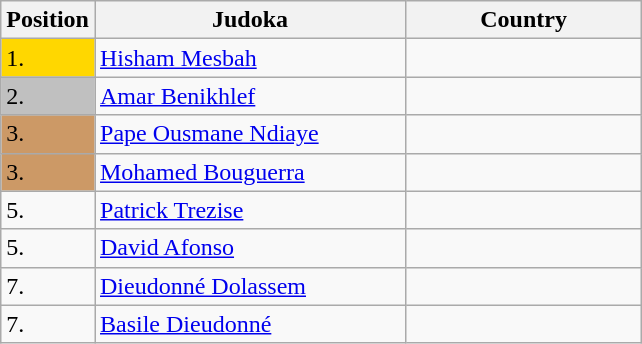<table class=wikitable>
<tr>
<th width=10>Position</th>
<th width=200>Judoka</th>
<th width=150>Country</th>
</tr>
<tr>
<td bgcolor=gold>1.</td>
<td><a href='#'>Hisham Mesbah</a></td>
<td></td>
</tr>
<tr>
<td bgcolor="silver">2.</td>
<td><a href='#'>Amar Benikhlef</a></td>
<td></td>
</tr>
<tr>
<td bgcolor="CC9966">3.</td>
<td><a href='#'>Pape Ousmane Ndiaye</a></td>
<td></td>
</tr>
<tr>
<td bgcolor="CC9966">3.</td>
<td><a href='#'>Mohamed Bouguerra</a></td>
<td></td>
</tr>
<tr>
<td>5.</td>
<td><a href='#'>Patrick Trezise</a></td>
<td></td>
</tr>
<tr>
<td>5.</td>
<td><a href='#'>David Afonso</a></td>
<td></td>
</tr>
<tr>
<td>7.</td>
<td><a href='#'>Dieudonné Dolassem</a></td>
<td></td>
</tr>
<tr>
<td>7.</td>
<td><a href='#'>Basile Dieudonné</a></td>
<td></td>
</tr>
</table>
